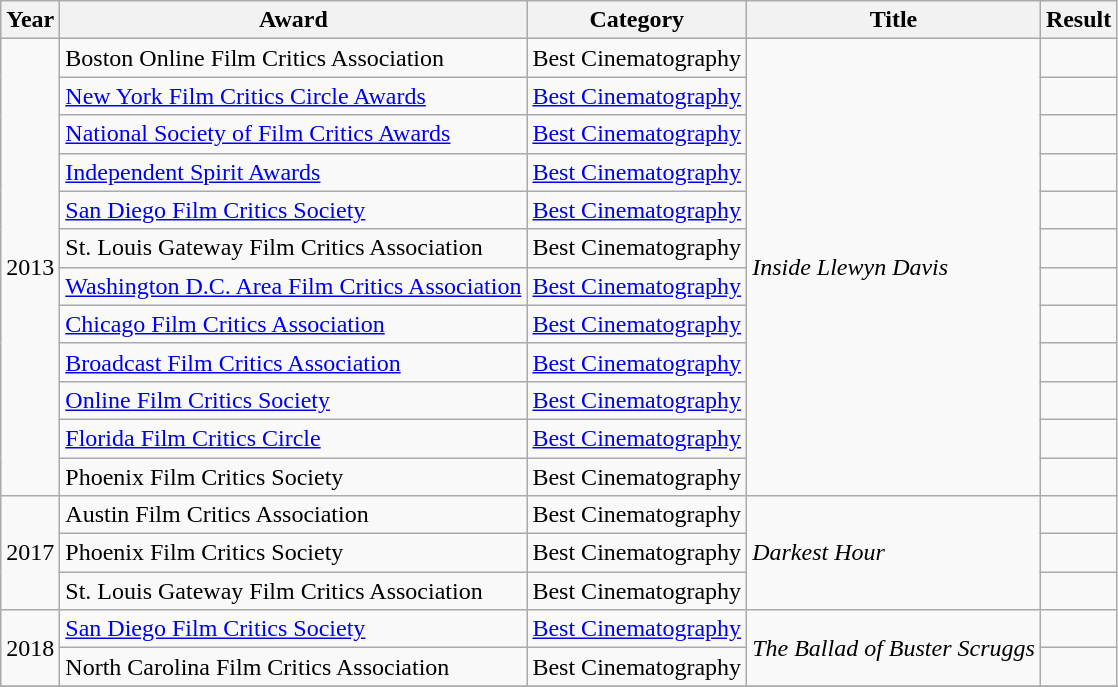<table class="wikitable">
<tr>
<th>Year</th>
<th>Award</th>
<th>Category</th>
<th>Title</th>
<th>Result</th>
</tr>
<tr>
<td rowspan=12>2013</td>
<td>Boston Online Film Critics Association</td>
<td>Best Cinematography</td>
<td rowspan=12><em>Inside Llewyn Davis</em></td>
<td></td>
</tr>
<tr>
<td><a href='#'>New York Film Critics Circle Awards</a></td>
<td><a href='#'>Best Cinematography</a></td>
<td></td>
</tr>
<tr>
<td><a href='#'>National Society of Film Critics Awards</a></td>
<td><a href='#'>Best Cinematography</a></td>
<td></td>
</tr>
<tr>
<td><a href='#'>Independent Spirit Awards</a></td>
<td><a href='#'>Best Cinematography</a></td>
<td></td>
</tr>
<tr>
<td><a href='#'>San Diego Film Critics Society</a></td>
<td><a href='#'>Best Cinematography</a></td>
<td></td>
</tr>
<tr>
<td>St. Louis Gateway Film Critics Association</td>
<td>Best Cinematography</td>
<td></td>
</tr>
<tr>
<td><a href='#'>Washington D.C. Area Film Critics Association</a></td>
<td><a href='#'>Best Cinematography</a></td>
<td></td>
</tr>
<tr>
<td><a href='#'>Chicago Film Critics Association</a></td>
<td><a href='#'>Best Cinematography</a></td>
<td></td>
</tr>
<tr>
<td><a href='#'>Broadcast Film Critics Association</a></td>
<td><a href='#'>Best Cinematography</a></td>
<td></td>
</tr>
<tr>
<td><a href='#'>Online Film Critics Society</a></td>
<td><a href='#'>Best Cinematography</a></td>
<td></td>
</tr>
<tr>
<td><a href='#'>Florida Film Critics Circle</a></td>
<td><a href='#'>Best Cinematography</a></td>
<td></td>
</tr>
<tr>
<td>Phoenix Film Critics Society</td>
<td>Best Cinematography</td>
<td></td>
</tr>
<tr>
<td rowspan=3>2017</td>
<td>Austin Film Critics Association</td>
<td>Best Cinematography</td>
<td rowspan=3><em>Darkest Hour</em></td>
<td></td>
</tr>
<tr>
<td>Phoenix Film Critics Society</td>
<td>Best Cinematography</td>
<td></td>
</tr>
<tr>
<td>St. Louis Gateway Film Critics Association</td>
<td>Best Cinematography</td>
<td></td>
</tr>
<tr>
<td rowspan=2>2018</td>
<td><a href='#'>San Diego Film Critics Society</a></td>
<td><a href='#'>Best Cinematography</a></td>
<td rowspan=2><em>The Ballad of Buster Scruggs</em></td>
<td></td>
</tr>
<tr>
<td>North Carolina Film Critics Association</td>
<td>Best Cinematography</td>
<td></td>
</tr>
<tr>
</tr>
</table>
